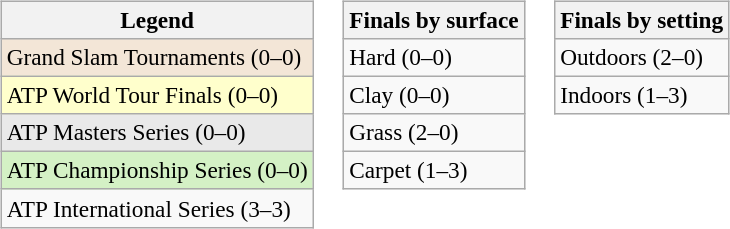<table>
<tr valign=top>
<td><br><table class=wikitable style=font-size:97%>
<tr>
<th>Legend</th>
</tr>
<tr style="background:#f3e6d7;">
<td>Grand Slam Tournaments (0–0)</td>
</tr>
<tr style="background:#ffc;">
<td>ATP World Tour Finals (0–0)</td>
</tr>
<tr style="background:#e9e9e9;">
<td>ATP Masters Series (0–0)</td>
</tr>
<tr style="background:#d4f1c5;">
<td>ATP Championship Series (0–0)</td>
</tr>
<tr>
<td>ATP International Series (3–3)</td>
</tr>
</table>
</td>
<td><br><table class=wikitable style=font-size:97%>
<tr>
<th>Finals by surface</th>
</tr>
<tr>
<td>Hard (0–0)</td>
</tr>
<tr>
<td>Clay (0–0)</td>
</tr>
<tr>
<td>Grass (2–0)</td>
</tr>
<tr>
<td>Carpet (1–3)</td>
</tr>
</table>
</td>
<td><br><table class=wikitable style=font-size:97%>
<tr>
<th>Finals by setting</th>
</tr>
<tr>
<td>Outdoors (2–0)</td>
</tr>
<tr>
<td>Indoors (1–3)</td>
</tr>
</table>
</td>
</tr>
</table>
